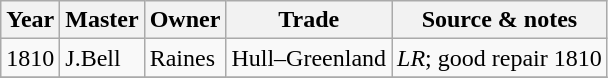<table class=" wikitable">
<tr>
<th>Year</th>
<th>Master</th>
<th>Owner</th>
<th>Trade</th>
<th>Source & notes</th>
</tr>
<tr>
<td>1810</td>
<td>J.Bell</td>
<td>Raines</td>
<td>Hull–Greenland</td>
<td><em>LR</em>; good repair 1810</td>
</tr>
<tr>
</tr>
</table>
